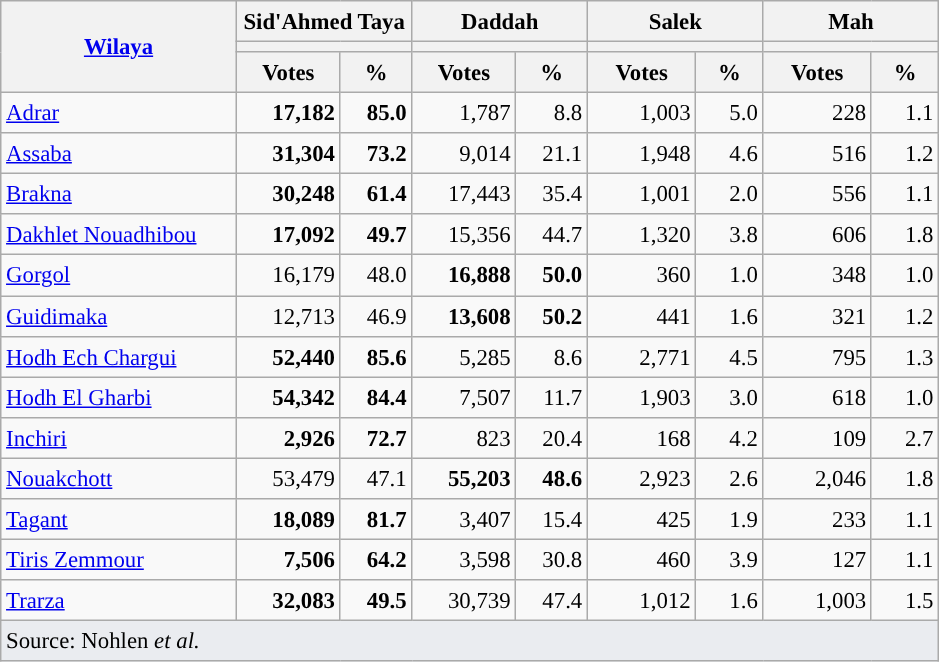<table class="wikitable sortable" style="text-align:right; font-size:95%; line-height:20px">
<tr>
<th width="150" rowspan="3"><a href='#'>Wilaya</a></th>
<th width="110" colspan="2">Sid'Ahmed Taya</th>
<th width="110" colspan="2">Daddah</th>
<th width="110" colspan="2">Salek</th>
<th width="110" colspan="2">Mah</th>
</tr>
<tr>
<th colspan="2" style="background:"></th>
<th colspan="2" style="background:"></th>
<th colspan="2" style="background:"></th>
<th colspan="2" style="background:"></th>
</tr>
<tr>
<th>Votes</th>
<th>%</th>
<th>Votes</th>
<th>%</th>
<th>Votes</th>
<th>%</th>
<th>Votes</th>
<th>%</th>
</tr>
<tr>
<td align="left"><a href='#'>Adrar</a></td>
<td><strong>17,182</strong></td>
<td><strong>85.0</strong></td>
<td>1,787</td>
<td>8.8</td>
<td>1,003</td>
<td>5.0</td>
<td>228</td>
<td>1.1</td>
</tr>
<tr>
<td align="left"><a href='#'>Assaba</a></td>
<td><strong>31,304</strong></td>
<td><strong>73.2</strong></td>
<td>9,014</td>
<td>21.1</td>
<td>1,948</td>
<td>4.6</td>
<td>516</td>
<td>1.2</td>
</tr>
<tr>
<td align="left"><a href='#'>Brakna</a></td>
<td><strong>30,248</strong></td>
<td><strong>61.4</strong></td>
<td>17,443</td>
<td>35.4</td>
<td>1,001</td>
<td>2.0</td>
<td>556</td>
<td>1.1</td>
</tr>
<tr>
<td align="left"><a href='#'>Dakhlet Nouadhibou</a></td>
<td><strong>17,092</strong></td>
<td><strong>49.7</strong></td>
<td>15,356</td>
<td>44.7</td>
<td>1,320</td>
<td>3.8</td>
<td>606</td>
<td>1.8</td>
</tr>
<tr>
<td align="left"><a href='#'>Gorgol</a></td>
<td>16,179</td>
<td>48.0</td>
<td><strong>16,888</strong></td>
<td><strong>50.0</strong></td>
<td>360</td>
<td>1.0</td>
<td>348</td>
<td>1.0</td>
</tr>
<tr>
<td align="left"><a href='#'>Guidimaka</a></td>
<td>12,713</td>
<td>46.9</td>
<td><strong>13,608</strong></td>
<td><strong>50.2</strong></td>
<td>441</td>
<td>1.6</td>
<td>321</td>
<td>1.2</td>
</tr>
<tr>
<td align="left"><a href='#'>Hodh Ech Chargui</a></td>
<td><strong>52,440</strong></td>
<td><strong>85.6</strong></td>
<td>5,285</td>
<td>8.6</td>
<td>2,771</td>
<td>4.5</td>
<td>795</td>
<td>1.3</td>
</tr>
<tr>
<td align="left"><a href='#'>Hodh El Gharbi</a></td>
<td><strong>54,342</strong></td>
<td><strong>84.4</strong></td>
<td>7,507</td>
<td>11.7</td>
<td>1,903</td>
<td>3.0</td>
<td>618</td>
<td>1.0</td>
</tr>
<tr>
<td align="left"><a href='#'>Inchiri</a></td>
<td><strong>2,926</strong></td>
<td><strong>72.7</strong></td>
<td>823</td>
<td>20.4</td>
<td>168</td>
<td>4.2</td>
<td>109</td>
<td>2.7</td>
</tr>
<tr>
<td align="left"><a href='#'>Nouakchott</a></td>
<td>53,479</td>
<td>47.1</td>
<td><strong>55,203</strong></td>
<td><strong>48.6</strong></td>
<td>2,923</td>
<td>2.6</td>
<td>2,046</td>
<td>1.8</td>
</tr>
<tr>
<td align="left"><a href='#'>Tagant</a></td>
<td><strong>18,089</strong></td>
<td><strong>81.7</strong></td>
<td>3,407</td>
<td>15.4</td>
<td>425</td>
<td>1.9</td>
<td>233</td>
<td>1.1</td>
</tr>
<tr>
<td align="left"><a href='#'>Tiris Zemmour</a></td>
<td><strong>7,506</strong></td>
<td><strong>64.2</strong></td>
<td>3,598</td>
<td>30.8</td>
<td>460</td>
<td>3.9</td>
<td>127</td>
<td>1.1</td>
</tr>
<tr>
<td align="left"><a href='#'>Trarza</a></td>
<td><strong>32,083</strong></td>
<td><strong>49.5</strong></td>
<td>30,739</td>
<td>47.4</td>
<td>1,012</td>
<td>1.6</td>
<td>1,003</td>
<td>1.5</td>
</tr>
<tr class="sortbottom">
<td colspan="9" style="text-align:left; background-color:#eaecf0">Source: Nohlen <em>et al.</em></td>
</tr>
</table>
